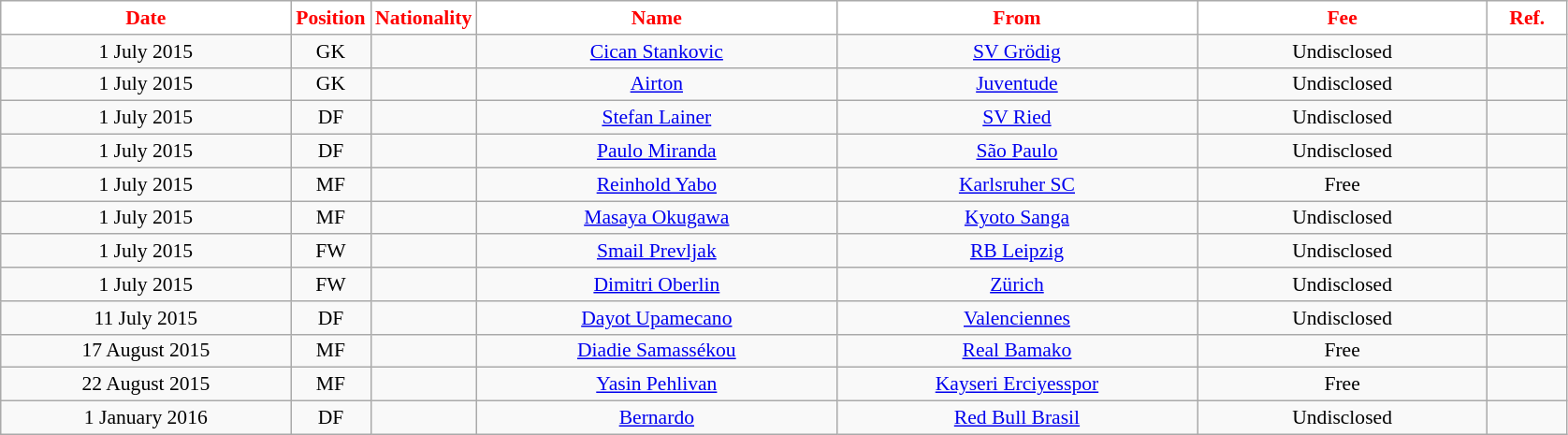<table class="wikitable"  style="text-align:center; font-size:90%; ">
<tr>
<th style="background:#FFFFFF; color:#FF0000; width:200px;">Date</th>
<th style="background:#FFFFFF; color:#FF0000; width:50px;">Position</th>
<th style="background:#FFFFFF; color:#FF0000; width:50px;">Nationality</th>
<th style="background:#FFFFFF; color:#FF0000; width:250px;">Name</th>
<th style="background:#FFFFFF; color:#FF0000; width:250px;">From</th>
<th style="background:#FFFFFF; color:#FF0000; width:200px;">Fee</th>
<th style="background:#FFFFFF; color:#FF0000; width:50px;">Ref.</th>
</tr>
<tr>
<td>1 July 2015</td>
<td>GK</td>
<td></td>
<td><a href='#'>Cican Stankovic</a></td>
<td><a href='#'>SV Grödig</a></td>
<td>Undisclosed</td>
<td></td>
</tr>
<tr>
<td>1 July 2015</td>
<td>GK</td>
<td></td>
<td><a href='#'>Airton</a></td>
<td><a href='#'>Juventude</a></td>
<td>Undisclosed</td>
<td></td>
</tr>
<tr>
<td>1 July 2015</td>
<td>DF</td>
<td></td>
<td><a href='#'>Stefan Lainer</a></td>
<td><a href='#'>SV Ried</a></td>
<td>Undisclosed</td>
<td></td>
</tr>
<tr>
<td>1 July 2015</td>
<td>DF</td>
<td></td>
<td><a href='#'>Paulo Miranda</a></td>
<td><a href='#'>São Paulo</a></td>
<td>Undisclosed</td>
<td></td>
</tr>
<tr>
<td>1 July 2015</td>
<td>MF</td>
<td></td>
<td><a href='#'>Reinhold Yabo</a></td>
<td><a href='#'>Karlsruher SC</a></td>
<td>Free</td>
<td></td>
</tr>
<tr>
<td>1 July 2015</td>
<td>MF</td>
<td></td>
<td><a href='#'>Masaya Okugawa</a></td>
<td><a href='#'>Kyoto Sanga</a></td>
<td>Undisclosed</td>
<td></td>
</tr>
<tr>
<td>1 July 2015</td>
<td>FW</td>
<td></td>
<td><a href='#'>Smail Prevljak</a></td>
<td><a href='#'>RB Leipzig</a></td>
<td>Undisclosed</td>
<td></td>
</tr>
<tr>
<td>1 July 2015</td>
<td>FW</td>
<td></td>
<td><a href='#'>Dimitri Oberlin</a></td>
<td><a href='#'>Zürich</a></td>
<td>Undisclosed</td>
<td></td>
</tr>
<tr>
<td>11 July 2015</td>
<td>DF</td>
<td></td>
<td><a href='#'>Dayot Upamecano</a></td>
<td><a href='#'>Valenciennes</a></td>
<td>Undisclosed</td>
<td></td>
</tr>
<tr>
<td>17 August 2015</td>
<td>MF</td>
<td></td>
<td><a href='#'>Diadie Samassékou</a></td>
<td><a href='#'>Real Bamako</a></td>
<td>Free</td>
<td></td>
</tr>
<tr>
<td>22 August 2015</td>
<td>MF</td>
<td></td>
<td><a href='#'>Yasin Pehlivan</a></td>
<td><a href='#'>Kayseri Erciyesspor</a></td>
<td>Free</td>
<td></td>
</tr>
<tr>
<td>1 January 2016</td>
<td>DF</td>
<td></td>
<td><a href='#'>Bernardo</a></td>
<td><a href='#'>Red Bull Brasil</a></td>
<td>Undisclosed</td>
<td></td>
</tr>
</table>
